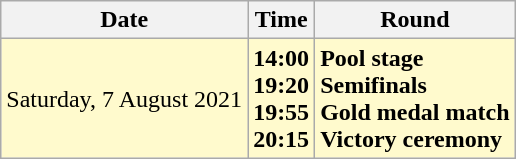<table class="wikitable">
<tr>
<th>Date</th>
<th>Time</th>
<th>Round</th>
</tr>
<tr>
<td style=background:lemonchiffon>Saturday, 7 August 2021</td>
<td style=background:lemonchiffon><strong>14:00<br>19:20<br>19:55<br>20:15</strong></td>
<td style=background:lemonchiffon><strong>Pool stage<br>Semifinals<br>Gold medal match<br>Victory ceremony</strong></td>
</tr>
</table>
